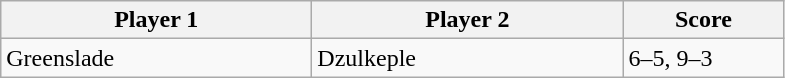<table class="wikitable" style="font-size: 100%">
<tr>
<th width=200>Player 1</th>
<th width=200>Player 2</th>
<th width=100>Score</th>
</tr>
<tr>
<td>Greenslade</td>
<td>Dzulkeple</td>
<td>6–5, 9–3</td>
</tr>
</table>
